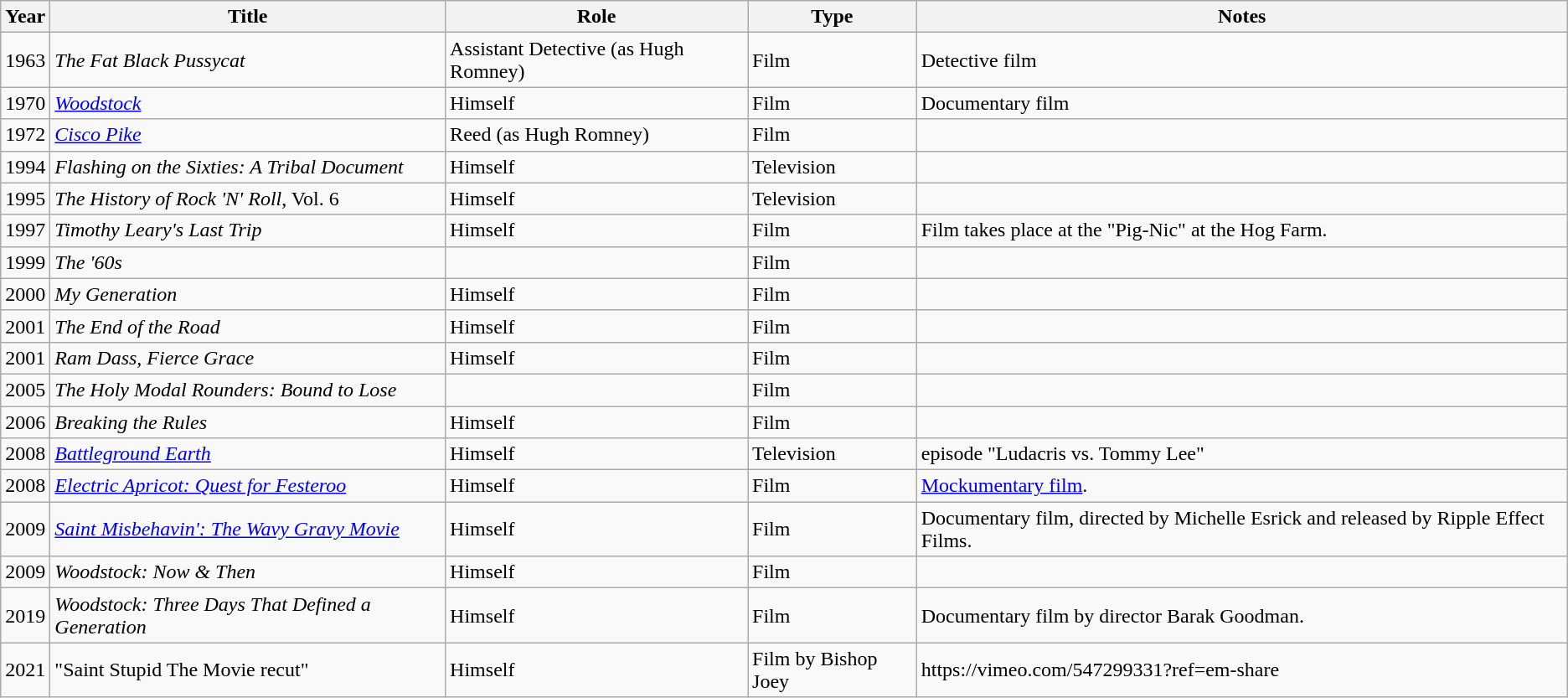<table class="wikitable sortable">
<tr>
<th>Year</th>
<th>Title</th>
<th>Role</th>
<th>Type</th>
<th>Notes</th>
</tr>
<tr>
<td>1963</td>
<td><em>The Fat Black Pussycat</em></td>
<td>Assistant Detective (as Hugh Romney)</td>
<td>Film</td>
<td>Detective film</td>
</tr>
<tr>
<td>1970</td>
<td><em><a href='#'>Woodstock</a></em></td>
<td>Himself</td>
<td>Film</td>
<td>Documentary film</td>
</tr>
<tr>
<td>1972</td>
<td><em><a href='#'>Cisco Pike</a></em></td>
<td>Reed (as Hugh Romney)</td>
<td>Film</td>
<td></td>
</tr>
<tr>
<td>1994</td>
<td><em>Flashing on the Sixties: A Tribal Document</em></td>
<td>Himself</td>
<td>Television</td>
<td></td>
</tr>
<tr>
<td>1995</td>
<td><em>The History of Rock 'N' Roll</em>, Vol. 6</td>
<td>Himself</td>
<td>Television</td>
<td></td>
</tr>
<tr>
<td>1997</td>
<td><em>Timothy Leary's Last Trip</em></td>
<td>Himself</td>
<td>Film</td>
<td>Film takes place at the "Pig-Nic" at the Hog Farm.</td>
</tr>
<tr>
<td>1999</td>
<td><em>The '60s</em></td>
<td></td>
<td>Film</td>
<td></td>
</tr>
<tr>
<td>2000</td>
<td><em>My Generation</em></td>
<td>Himself</td>
<td>Film</td>
<td></td>
</tr>
<tr>
<td>2001</td>
<td><em>The End of the Road</em></td>
<td>Himself</td>
<td>Film</td>
<td></td>
</tr>
<tr>
<td>2001</td>
<td><em>Ram Dass, Fierce Grace</em></td>
<td>Himself</td>
<td>Film</td>
<td></td>
</tr>
<tr>
<td>2005</td>
<td><em>The Holy Modal Rounders: Bound to Lose</em></td>
<td></td>
<td>Film</td>
<td></td>
</tr>
<tr>
<td>2006</td>
<td><em>Breaking the Rules</em></td>
<td>Himself</td>
<td>Film</td>
<td></td>
</tr>
<tr>
<td>2008</td>
<td><em><a href='#'>Battleground Earth</a></em></td>
<td>Himself</td>
<td>Television</td>
<td>episode "Ludacris vs. Tommy Lee"</td>
</tr>
<tr>
<td>2008</td>
<td><em><a href='#'>Electric Apricot: Quest for Festeroo</a></em></td>
<td>Himself</td>
<td>Film</td>
<td><a href='#'>Mockumentary film</a>.</td>
</tr>
<tr>
<td>2009</td>
<td><em><a href='#'>Saint Misbehavin': The Wavy Gravy Movie</a></em></td>
<td>Himself</td>
<td>Film</td>
<td>Documentary film, directed by Michelle Esrick and released by Ripple Effect Films.</td>
</tr>
<tr>
<td>2009</td>
<td><em>Woodstock: Now & Then</em></td>
<td>Himself</td>
<td>Film</td>
<td></td>
</tr>
<tr>
<td>2019</td>
<td><em>Woodstock: Three Days That Defined a Generation</em></td>
<td>Himself</td>
<td>Film</td>
<td>Documentary film by director Barak Goodman.</td>
</tr>
<tr>
<td>2021</td>
<td>"Saint Stupid The Movie recut"</td>
<td>Himself</td>
<td>Film by Bishop Joey</td>
<td>https://vimeo.com/547299331?ref=em-share</td>
</tr>
</table>
